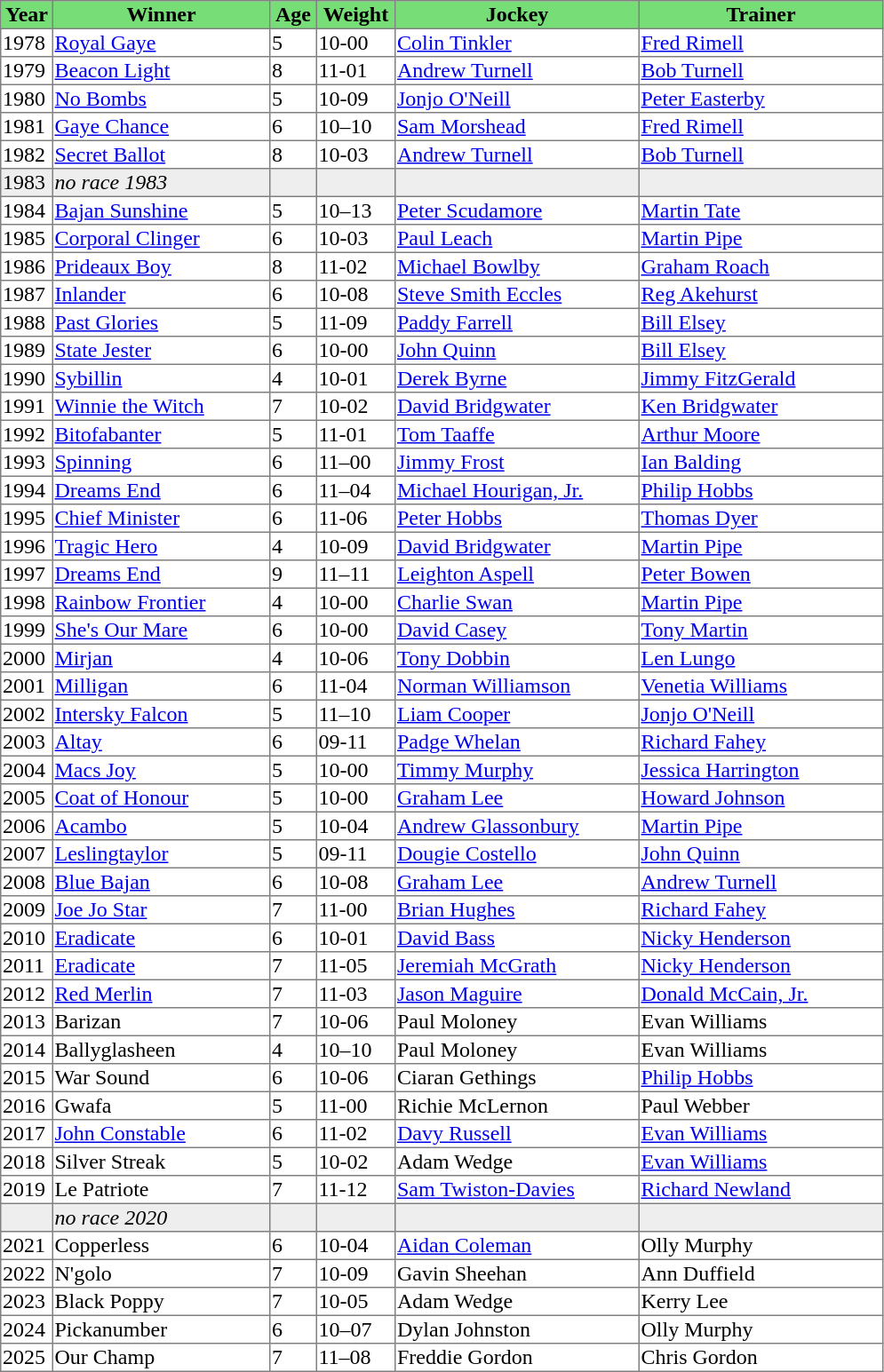<table class = "sortable" | border="1" style="border-collapse: collapse">
<tr bgcolor="#77dd77" align="center">
<th width="36px"><strong>Year</strong></th>
<th width="160px"><strong>Winner</strong></th>
<th width="32px"><strong>Age</strong></th>
<th width="56px"><strong>Weight</strong></th>
<th width="180px"><strong>Jockey</strong></th>
<th width="180px"><strong>Trainer</strong></th>
</tr>
<tr>
<td>1978</td>
<td><a href='#'>Royal Gaye</a></td>
<td>5</td>
<td>10-00</td>
<td><a href='#'>Colin Tinkler</a></td>
<td><a href='#'>Fred Rimell</a></td>
</tr>
<tr>
<td>1979</td>
<td><a href='#'>Beacon Light</a></td>
<td>8</td>
<td>11-01</td>
<td><a href='#'>Andrew Turnell</a></td>
<td><a href='#'>Bob Turnell</a></td>
</tr>
<tr>
<td>1980</td>
<td><a href='#'>No Bombs</a></td>
<td>5</td>
<td>10-09</td>
<td><a href='#'>Jonjo O'Neill</a></td>
<td><a href='#'>Peter Easterby</a></td>
</tr>
<tr>
<td>1981</td>
<td><a href='#'>Gaye Chance</a></td>
<td>6</td>
<td>10–10</td>
<td><a href='#'>Sam Morshead</a></td>
<td><a href='#'>Fred Rimell</a></td>
</tr>
<tr>
<td>1982</td>
<td><a href='#'>Secret Ballot</a></td>
<td>8</td>
<td>10-03</td>
<td><a href='#'>Andrew Turnell</a></td>
<td><a href='#'>Bob Turnell</a></td>
</tr>
<tr bgcolor="#eeeeee">
<td><span>1983</span></td>
<td><em>no race 1983</em> </td>
<td></td>
<td></td>
<td></td>
<td></td>
</tr>
<tr>
<td>1984</td>
<td><a href='#'>Bajan Sunshine</a></td>
<td>5</td>
<td>10–13</td>
<td><a href='#'>Peter Scudamore</a></td>
<td><a href='#'>Martin Tate</a></td>
</tr>
<tr>
<td>1985</td>
<td><a href='#'>Corporal Clinger</a></td>
<td>6</td>
<td>10-03</td>
<td><a href='#'>Paul Leach</a></td>
<td><a href='#'>Martin Pipe</a></td>
</tr>
<tr>
<td>1986</td>
<td><a href='#'>Prideaux Boy</a></td>
<td>8</td>
<td>11-02</td>
<td><a href='#'>Michael Bowlby</a></td>
<td><a href='#'>Graham Roach</a></td>
</tr>
<tr>
<td>1987</td>
<td><a href='#'>Inlander</a></td>
<td>6</td>
<td>10-08</td>
<td><a href='#'>Steve Smith Eccles</a></td>
<td><a href='#'>Reg Akehurst</a></td>
</tr>
<tr>
<td>1988</td>
<td><a href='#'>Past Glories</a></td>
<td>5</td>
<td>11-09</td>
<td><a href='#'>Paddy Farrell</a></td>
<td><a href='#'>Bill Elsey</a></td>
</tr>
<tr>
<td>1989</td>
<td><a href='#'>State Jester</a></td>
<td>6</td>
<td>10-00</td>
<td><a href='#'>John Quinn</a></td>
<td><a href='#'>Bill Elsey</a></td>
</tr>
<tr>
<td>1990</td>
<td><a href='#'>Sybillin</a></td>
<td>4</td>
<td>10-01</td>
<td><a href='#'>Derek Byrne</a></td>
<td><a href='#'>Jimmy FitzGerald</a></td>
</tr>
<tr>
<td>1991</td>
<td><a href='#'>Winnie the Witch</a></td>
<td>7</td>
<td>10-02</td>
<td><a href='#'>David Bridgwater</a></td>
<td><a href='#'>Ken Bridgwater</a></td>
</tr>
<tr>
<td>1992</td>
<td><a href='#'>Bitofabanter</a></td>
<td>5</td>
<td>11-01</td>
<td><a href='#'>Tom Taaffe</a></td>
<td><a href='#'>Arthur Moore</a></td>
</tr>
<tr>
<td>1993</td>
<td><a href='#'>Spinning</a></td>
<td>6</td>
<td>11–00</td>
<td><a href='#'>Jimmy Frost</a></td>
<td><a href='#'>Ian Balding</a></td>
</tr>
<tr>
<td>1994</td>
<td><a href='#'>Dreams End</a></td>
<td>6</td>
<td>11–04</td>
<td><a href='#'>Michael Hourigan, Jr.</a></td>
<td><a href='#'>Philip Hobbs</a></td>
</tr>
<tr>
<td>1995</td>
<td><a href='#'>Chief Minister</a></td>
<td>6</td>
<td>11-06</td>
<td><a href='#'>Peter Hobbs</a></td>
<td><a href='#'>Thomas Dyer</a></td>
</tr>
<tr>
<td>1996</td>
<td><a href='#'>Tragic Hero</a></td>
<td>4</td>
<td>10-09</td>
<td><a href='#'>David Bridgwater</a></td>
<td><a href='#'>Martin Pipe</a></td>
</tr>
<tr>
<td>1997</td>
<td><a href='#'>Dreams End</a></td>
<td>9</td>
<td>11–11</td>
<td><a href='#'>Leighton Aspell</a></td>
<td><a href='#'>Peter Bowen</a></td>
</tr>
<tr>
<td>1998</td>
<td><a href='#'>Rainbow Frontier</a></td>
<td>4</td>
<td>10-00</td>
<td><a href='#'>Charlie Swan</a></td>
<td><a href='#'>Martin Pipe</a></td>
</tr>
<tr>
<td>1999</td>
<td><a href='#'>She's Our Mare</a></td>
<td>6</td>
<td>10-00</td>
<td><a href='#'>David Casey</a></td>
<td><a href='#'>Tony Martin</a></td>
</tr>
<tr>
<td>2000</td>
<td><a href='#'>Mirjan</a></td>
<td>4</td>
<td>10-06</td>
<td><a href='#'>Tony Dobbin</a></td>
<td><a href='#'>Len Lungo</a></td>
</tr>
<tr>
<td>2001</td>
<td><a href='#'>Milligan</a></td>
<td>6</td>
<td>11-04</td>
<td><a href='#'>Norman Williamson</a></td>
<td><a href='#'>Venetia Williams</a></td>
</tr>
<tr>
<td>2002</td>
<td><a href='#'>Intersky Falcon</a></td>
<td>5</td>
<td>11–10</td>
<td><a href='#'>Liam Cooper</a></td>
<td><a href='#'>Jonjo O'Neill</a></td>
</tr>
<tr>
<td>2003</td>
<td><a href='#'>Altay</a></td>
<td>6</td>
<td>09-11</td>
<td><a href='#'>Padge Whelan</a></td>
<td><a href='#'>Richard Fahey</a></td>
</tr>
<tr>
<td>2004</td>
<td><a href='#'>Macs Joy</a></td>
<td>5</td>
<td>10-00</td>
<td><a href='#'>Timmy Murphy</a></td>
<td><a href='#'>Jessica Harrington</a></td>
</tr>
<tr>
<td>2005</td>
<td><a href='#'>Coat of Honour</a></td>
<td>5</td>
<td>10-00</td>
<td><a href='#'>Graham Lee</a></td>
<td><a href='#'>Howard Johnson</a></td>
</tr>
<tr>
<td>2006</td>
<td><a href='#'>Acambo</a></td>
<td>5</td>
<td>10-04</td>
<td><a href='#'>Andrew Glassonbury</a></td>
<td><a href='#'>Martin Pipe</a></td>
</tr>
<tr>
<td>2007</td>
<td><a href='#'>Leslingtaylor</a></td>
<td>5</td>
<td>09-11</td>
<td><a href='#'>Dougie Costello</a></td>
<td><a href='#'>John Quinn</a></td>
</tr>
<tr>
<td>2008</td>
<td><a href='#'>Blue Bajan</a></td>
<td>6</td>
<td>10-08</td>
<td><a href='#'>Graham Lee</a></td>
<td><a href='#'>Andrew Turnell</a></td>
</tr>
<tr>
<td>2009</td>
<td><a href='#'>Joe Jo Star</a></td>
<td>7</td>
<td>11-00</td>
<td><a href='#'>Brian Hughes</a></td>
<td><a href='#'>Richard Fahey</a></td>
</tr>
<tr>
<td>2010</td>
<td><a href='#'>Eradicate</a></td>
<td>6</td>
<td>10-01</td>
<td><a href='#'>David Bass</a></td>
<td><a href='#'>Nicky Henderson</a></td>
</tr>
<tr>
<td>2011</td>
<td><a href='#'>Eradicate</a></td>
<td>7</td>
<td>11-05</td>
<td><a href='#'>Jeremiah McGrath</a></td>
<td><a href='#'>Nicky Henderson</a></td>
</tr>
<tr>
<td>2012</td>
<td><a href='#'>Red Merlin</a></td>
<td>7</td>
<td>11-03</td>
<td><a href='#'>Jason Maguire</a></td>
<td><a href='#'>Donald McCain, Jr.</a></td>
</tr>
<tr>
<td>2013</td>
<td>Barizan</td>
<td>7</td>
<td>10-06</td>
<td>Paul Moloney</td>
<td>Evan Williams</td>
</tr>
<tr>
<td>2014</td>
<td>Ballyglasheen</td>
<td>4</td>
<td>10–10</td>
<td>Paul Moloney</td>
<td>Evan Williams</td>
</tr>
<tr>
<td>2015</td>
<td>War Sound</td>
<td>6</td>
<td>10-06</td>
<td>Ciaran Gethings</td>
<td><a href='#'>Philip Hobbs</a></td>
</tr>
<tr>
<td>2016</td>
<td>Gwafa</td>
<td>5</td>
<td>11-00</td>
<td>Richie McLernon</td>
<td>Paul Webber</td>
</tr>
<tr>
<td>2017</td>
<td><a href='#'>John Constable</a></td>
<td>6</td>
<td>11-02</td>
<td><a href='#'>Davy Russell</a></td>
<td><a href='#'>Evan Williams</a></td>
</tr>
<tr>
<td>2018</td>
<td>Silver Streak</td>
<td>5</td>
<td>10-02</td>
<td>Adam Wedge</td>
<td><a href='#'>Evan Williams</a></td>
</tr>
<tr>
<td>2019</td>
<td>Le Patriote</td>
<td>7</td>
<td>11-12</td>
<td><a href='#'>Sam Twiston-Davies</a></td>
<td><a href='#'>Richard Newland</a></td>
</tr>
<tr bgcolor="#eeeeee">
<td data-sort-value="2020"></td>
<td><em>no race 2020</em> </td>
<td></td>
<td></td>
<td></td>
<td></td>
</tr>
<tr>
<td>2021</td>
<td>Copperless</td>
<td>6</td>
<td>10-04</td>
<td><a href='#'>Aidan Coleman</a></td>
<td>Olly Murphy</td>
</tr>
<tr>
<td>2022</td>
<td>N'golo</td>
<td>7</td>
<td>10-09</td>
<td>Gavin Sheehan</td>
<td>Ann Duffield</td>
</tr>
<tr>
<td>2023</td>
<td>Black Poppy</td>
<td>7</td>
<td>10-05</td>
<td>Adam Wedge</td>
<td>Kerry Lee</td>
</tr>
<tr>
<td>2024</td>
<td>Pickanumber</td>
<td>6</td>
<td>10–07</td>
<td>Dylan Johnston</td>
<td>Olly Murphy</td>
</tr>
<tr>
<td>2025</td>
<td>Our Champ</td>
<td>7</td>
<td>11–08</td>
<td>Freddie Gordon</td>
<td>Chris Gordon</td>
</tr>
</table>
